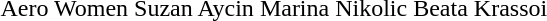<table>
<tr>
<td>Aero Women</td>
<td>Suzan Aycin </td>
<td>Marina Nikolic </td>
<td>Beata Krassoi </td>
</tr>
<tr>
</tr>
</table>
